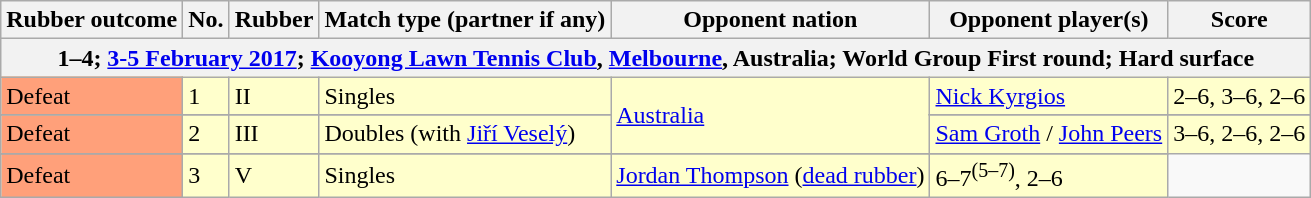<table class=wikitable>
<tr>
<th>Rubber outcome</th>
<th>No.</th>
<th>Rubber</th>
<th>Match type (partner if any)</th>
<th>Opponent nation</th>
<th>Opponent player(s)</th>
<th>Score</th>
</tr>
<tr>
<th colspan=7>1–4; <a href='#'>3-5 February 2017</a>; <a href='#'>Kooyong Lawn Tennis Club</a>, <a href='#'>Melbourne</a>, Australia; World Group First round; Hard surface</th>
</tr>
<tr bgcolor=#FFFFCC>
<td bgcolor=FFA07A>Defeat</td>
<td>1</td>
<td>II</td>
<td>Singles</td>
<td rowspan=3> <a href='#'>Australia</a></td>
<td><a href='#'>Nick Kyrgios</a></td>
<td>2–6, 3–6, 2–6</td>
</tr>
<tr>
</tr>
<tr bgcolor=#FFFFCC>
<td bgcolor=FFA07A>Defeat</td>
<td>2</td>
<td>III</td>
<td>Doubles (with <a href='#'>Jiří Veselý</a>)</td>
<td><a href='#'>Sam Groth</a> / <a href='#'>John Peers</a></td>
<td>3–6, 2–6, 2–6</td>
</tr>
<tr>
</tr>
<tr bgcolor=#FFFFCC>
<td bgcolor=FFA07A>Defeat</td>
<td>3</td>
<td>V</td>
<td>Singles</td>
<td><a href='#'>Jordan Thompson</a> (<a href='#'>dead rubber</a>)</td>
<td>6–7<sup>(5–7)</sup>, 2–6</td>
</tr>
</table>
